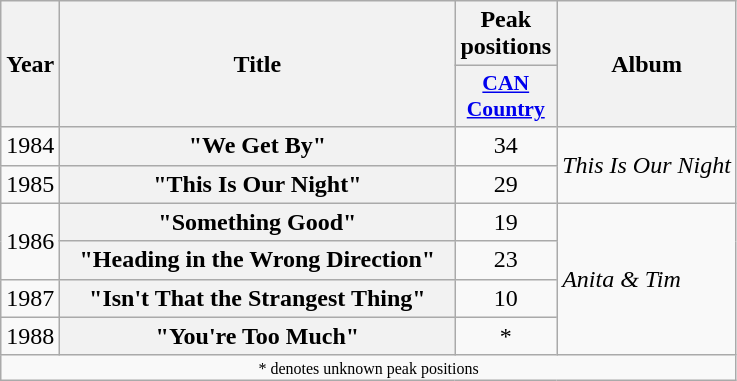<table class="wikitable plainrowheaders" style=text-align:center;>
<tr>
<th scope="col" rowspan="2">Year</th>
<th scope="col" rowspan="2" style="width:16em;">Title</th>
<th scope="col" colspan="1">Peak positions</th>
<th scope="col" rowspan="2">Album</th>
</tr>
<tr>
<th style="width:4em;font-size:90%;"><a href='#'>CAN Country</a></th>
</tr>
<tr>
<td>1984</td>
<th scope="row">"We Get By"</th>
<td>34</td>
<td rowspan="2" align="left"><em>This Is Our Night</em></td>
</tr>
<tr>
<td>1985</td>
<th scope="row">"This Is Our Night"</th>
<td>29</td>
</tr>
<tr>
<td rowspan="2">1986</td>
<th scope="row">"Something Good"</th>
<td>19</td>
<td align="left" rowspan="4"><em>Anita & Tim</em></td>
</tr>
<tr>
<th scope="row">"Heading in the Wrong Direction"</th>
<td>23</td>
</tr>
<tr>
<td>1987</td>
<th scope="row">"Isn't That the Strangest Thing"</th>
<td>10</td>
</tr>
<tr>
<td>1988</td>
<th scope="row">"You're Too Much"</th>
<td>*</td>
</tr>
<tr>
<td colspan="4" style="font-size:8pt">* denotes unknown peak positions</td>
</tr>
</table>
